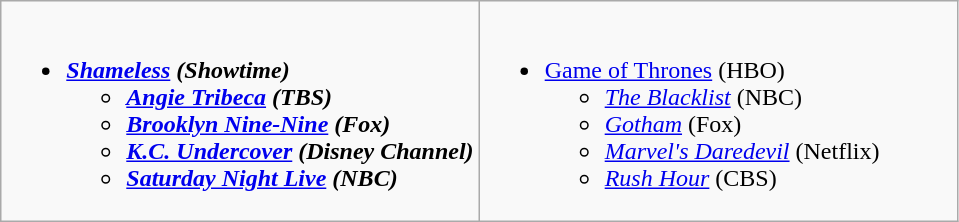<table class="wikitable">
<tr>
<td style="vertical-align:top;" width="50%"><br><ul><li><strong><em><a href='#'>Shameless</a><em> (Showtime)<strong><ul><li></em><a href='#'>Angie Tribeca</a><em> (TBS)</li><li></em><a href='#'>Brooklyn Nine-Nine</a><em> (Fox)</li><li></em><a href='#'>K.C. Undercover</a><em> (Disney Channel)</li><li></em><a href='#'>Saturday Night Live</a><em> (NBC)</li></ul></li></ul></td>
<td style="vertical-align:top;" width="50%"><br><ul><li></em></strong><a href='#'>Game of Thrones</a></em> (HBO)</strong><ul><li><em><a href='#'>The Blacklist</a></em> (NBC)</li><li><em><a href='#'>Gotham</a></em> (Fox)</li><li><em><a href='#'>Marvel's Daredevil</a></em> (Netflix)</li><li><em><a href='#'>Rush Hour</a></em> (CBS)</li></ul></li></ul></td>
</tr>
</table>
